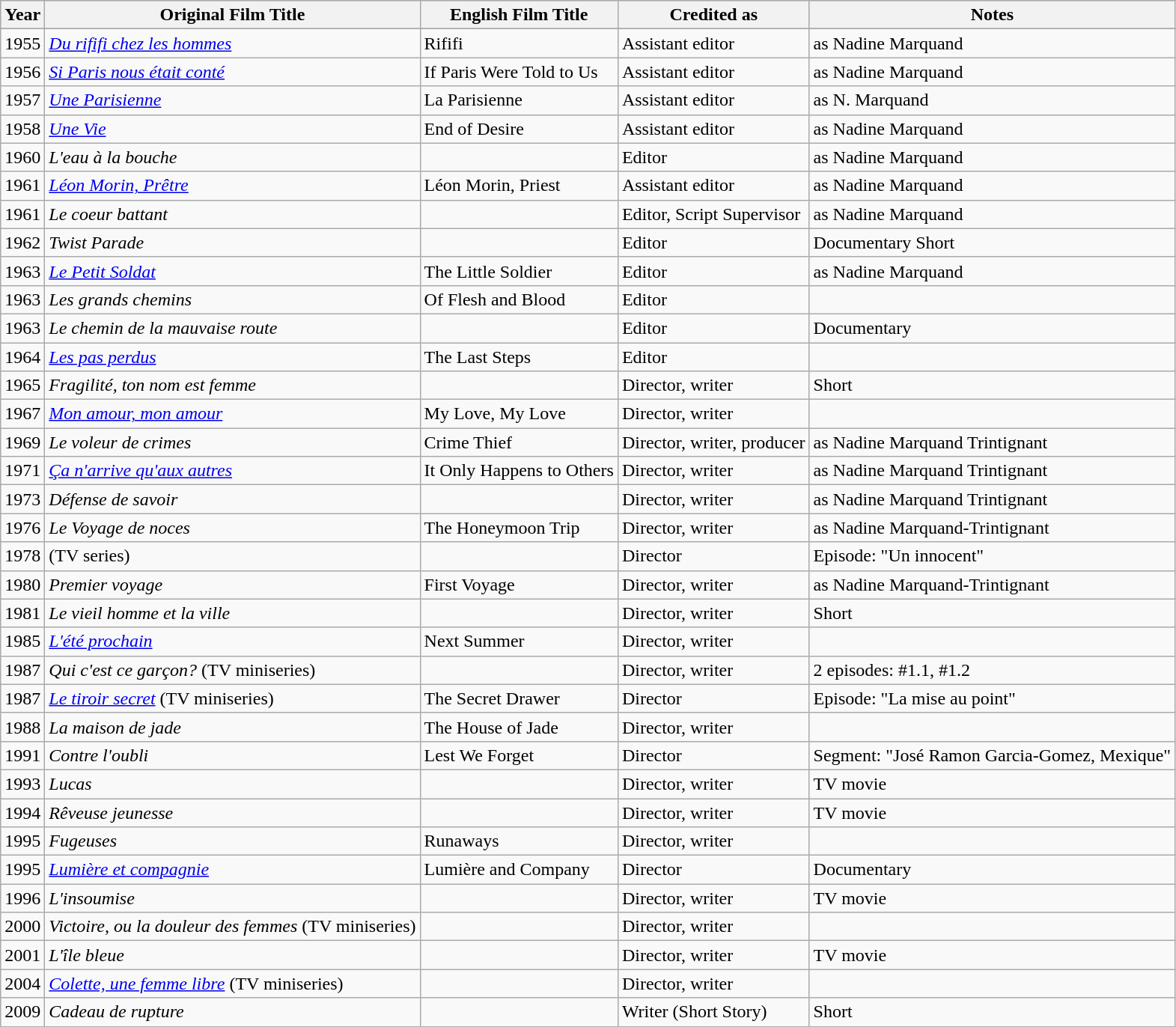<table class="wikitable">
<tr style="background:#b0c4de; text-align:center;">
<th>Year</th>
<th>Original Film Title</th>
<th>English Film Title</th>
<th>Credited as</th>
<th>Notes</th>
</tr>
<tr style="background:#b0c4de; text-align:center;">
</tr>
<tr>
<td>1955</td>
<td><a href='#'><em>Du rififi chez les hommes</em></a></td>
<td>Rififi</td>
<td>Assistant editor</td>
<td>as Nadine Marquand</td>
</tr>
<tr>
<td>1956</td>
<td><em><a href='#'>Si Paris nous était conté</a></em></td>
<td>If Paris Were Told to Us</td>
<td>Assistant editor</td>
<td>as Nadine Marquand</td>
</tr>
<tr>
<td>1957</td>
<td><a href='#'><em>Une Parisienne</em></a></td>
<td>La Parisienne</td>
<td>Assistant editor</td>
<td>as N. Marquand</td>
</tr>
<tr>
<td>1958</td>
<td><a href='#'><em>Une Vie</em></a></td>
<td>End of Desire</td>
<td>Assistant editor</td>
<td>as Nadine Marquand</td>
</tr>
<tr>
<td>1960</td>
<td><em>L'eau à la bouche</em></td>
<td></td>
<td>Editor</td>
<td>as Nadine Marquand</td>
</tr>
<tr>
<td>1961</td>
<td><a href='#'><em>Léon Morin, Prêtre</em></a></td>
<td>Léon Morin, Priest</td>
<td>Assistant editor</td>
<td>as Nadine Marquand</td>
</tr>
<tr>
<td>1961</td>
<td><em>Le coeur battant</em></td>
<td></td>
<td>Editor, Script Supervisor</td>
<td>as Nadine Marquand</td>
</tr>
<tr>
<td>1962</td>
<td><em>Twist Parade</em></td>
<td></td>
<td>Editor</td>
<td>Documentary Short</td>
</tr>
<tr>
<td>1963</td>
<td><a href='#'><em>Le Petit Soldat</em></a></td>
<td>The Little Soldier</td>
<td>Editor</td>
<td>as Nadine Marquand</td>
</tr>
<tr>
<td>1963</td>
<td><em>Les grands chemins</em></td>
<td>Of Flesh and Blood</td>
<td>Editor</td>
<td></td>
</tr>
<tr>
<td>1963</td>
<td><em>Le chemin de la mauvaise route</em></td>
<td></td>
<td>Editor</td>
<td>Documentary</td>
</tr>
<tr>
<td>1964</td>
<td><em><a href='#'>Les pas perdus</a></em></td>
<td>The Last Steps</td>
<td>Editor</td>
<td></td>
</tr>
<tr>
<td>1965</td>
<td><em>Fragilité, ton nom est femme</em></td>
<td></td>
<td>Director, writer</td>
<td>Short</td>
</tr>
<tr>
<td>1967</td>
<td><em><a href='#'>Mon amour, mon amour</a></em></td>
<td>My Love, My Love</td>
<td>Director, writer</td>
<td></td>
</tr>
<tr>
<td>1969</td>
<td><em>Le voleur de crimes</em></td>
<td>Crime Thief</td>
<td>Director, writer, producer</td>
<td>as Nadine Marquand Trintignant</td>
</tr>
<tr>
<td>1971</td>
<td><em><a href='#'>Ça n'arrive qu'aux autres</a></em></td>
<td>It Only Happens to Others</td>
<td>Director, writer</td>
<td>as Nadine Marquand Trintignant</td>
</tr>
<tr>
<td>1973</td>
<td><em>Défense de savoir</em></td>
<td></td>
<td>Director, writer</td>
<td>as Nadine Marquand Trintignant</td>
</tr>
<tr>
<td>1976</td>
<td><em>Le Voyage de noces</em></td>
<td>The Honeymoon Trip</td>
<td>Director, writer</td>
<td>as Nadine Marquand-Trintignant</td>
</tr>
<tr>
<td>1978</td>
<td><em></em> (TV series)</td>
<td></td>
<td>Director</td>
<td>Episode: "Un innocent"</td>
</tr>
<tr>
<td>1980</td>
<td><em>Premier voyage</em></td>
<td>First Voyage</td>
<td>Director, writer</td>
<td>as Nadine Marquand-Trintignant</td>
</tr>
<tr>
<td>1981</td>
<td><em>Le vieil homme et la ville</em></td>
<td></td>
<td>Director, writer</td>
<td>Short</td>
</tr>
<tr>
<td>1985</td>
<td><em><a href='#'>L'été prochain</a></em></td>
<td>Next Summer</td>
<td>Director, writer</td>
<td></td>
</tr>
<tr>
<td>1987</td>
<td><em>Qui c'est ce garçon?</em> (TV miniseries)</td>
<td></td>
<td>Director, writer</td>
<td>2 episodes: #1.1, #1.2</td>
</tr>
<tr>
<td>1987</td>
<td><em><a href='#'>Le tiroir secret</a></em> (TV miniseries)</td>
<td>The Secret Drawer</td>
<td>Director</td>
<td>Episode: "La mise au point"</td>
</tr>
<tr>
<td>1988</td>
<td><em>La maison de jade</em></td>
<td>The House of Jade</td>
<td>Director, writer</td>
<td></td>
</tr>
<tr>
<td>1991</td>
<td><em>Contre l'oubli</em></td>
<td>Lest We Forget</td>
<td>Director</td>
<td>Segment: "José Ramon Garcia-Gomez, Mexique"</td>
</tr>
<tr>
<td>1993</td>
<td><em>Lucas</em></td>
<td></td>
<td>Director, writer</td>
<td>TV movie</td>
</tr>
<tr>
<td>1994</td>
<td><em>Rêveuse jeunesse</em></td>
<td></td>
<td>Director, writer</td>
<td>TV movie</td>
</tr>
<tr>
<td>1995</td>
<td><em>Fugeuses</em></td>
<td>Runaways</td>
<td>Director, writer</td>
<td></td>
</tr>
<tr>
<td>1995</td>
<td><em><a href='#'>Lumière et compagnie</a></em></td>
<td>Lumière and Company</td>
<td>Director</td>
<td>Documentary</td>
</tr>
<tr>
<td>1996</td>
<td><em>L'insoumise</em></td>
<td></td>
<td>Director, writer</td>
<td>TV movie</td>
</tr>
<tr>
<td>2000</td>
<td><em>Victoire, ou la douleur des femmes</em> (TV miniseries)</td>
<td></td>
<td>Director, writer</td>
<td></td>
</tr>
<tr>
<td>2001</td>
<td><em>L'île bleue</em></td>
<td></td>
<td>Director, writer</td>
<td>TV movie</td>
</tr>
<tr>
<td>2004</td>
<td><em><a href='#'>Colette, une femme libre</a></em> (TV miniseries)</td>
<td></td>
<td>Director, writer</td>
<td></td>
</tr>
<tr>
<td>2009</td>
<td><em>Cadeau de rupture</em></td>
<td></td>
<td>Writer (Short Story)</td>
<td>Short</td>
</tr>
</table>
